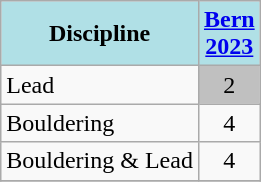<table class="wikitable" style="text-align: center;">
<tr>
<th style="background: #b0e0e6;">Discipline</th>
<th style="background: #b0e0e6"><a href='#'>Bern<br>2023</a></th>
</tr>
<tr>
<td align="left">Lead</td>
<td style="background: Silver">2</td>
</tr>
<tr>
<td align="left">Bouldering</td>
<td>4</td>
</tr>
<tr>
<td align="left">Bouldering & Lead</td>
<td>4</td>
</tr>
<tr>
</tr>
</table>
